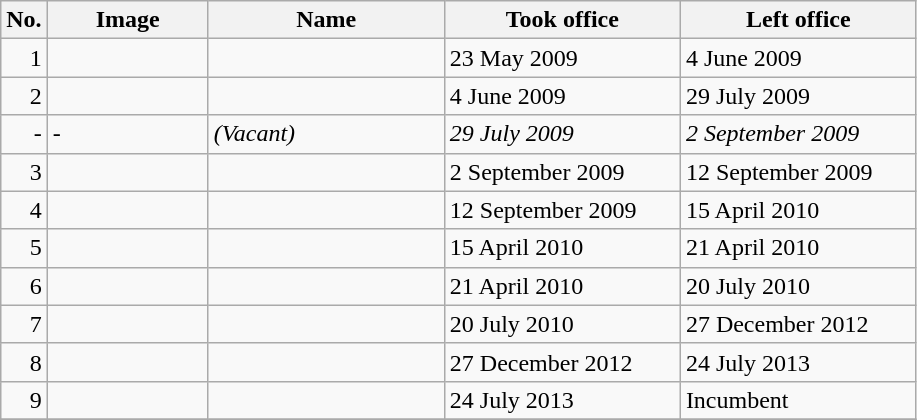<table class="wikitable">
<tr>
<th style="width:20px;">No.</th>
<th style="width:100px;">Image</th>
<th style="width:150px;">Name</th>
<th style="width:150px;">Took office</th>
<th style="width:150px;">Left office</th>
</tr>
<tr>
<td style="text-align:right;">1</td>
<td></td>
<td></td>
<td>23 May 2009</td>
<td>4 June 2009</td>
</tr>
<tr>
<td style="text-align:right;">2</td>
<td></td>
<td></td>
<td>4 June 2009</td>
<td>29 July 2009</td>
</tr>
<tr>
<td style="text-align:right;">-</td>
<td>-</td>
<td><em>(Vacant)</em></td>
<td><em>29 July 2009</em></td>
<td><em>2 September 2009</em></td>
</tr>
<tr>
<td style="text-align:right;">3</td>
<td></td>
<td></td>
<td>2 September 2009</td>
<td>12 September 2009</td>
</tr>
<tr>
<td style="text-align:right;">4</td>
<td></td>
<td></td>
<td>12 September 2009</td>
<td>15 April 2010</td>
</tr>
<tr>
<td style="text-align:right;">5</td>
<td></td>
<td></td>
<td>15 April 2010</td>
<td>21 April 2010</td>
</tr>
<tr>
<td style="text-align:right;">6</td>
<td></td>
<td></td>
<td>21 April 2010</td>
<td>20 July 2010</td>
</tr>
<tr>
<td style="text-align:right;">7</td>
<td></td>
<td></td>
<td>20 July 2010</td>
<td>27 December 2012</td>
</tr>
<tr>
<td style="text-align:right;">8</td>
<td></td>
<td></td>
<td>27 December 2012</td>
<td>24 July 2013</td>
</tr>
<tr>
<td style="text-align:right;">9</td>
<td></td>
<td></td>
<td>24 July 2013</td>
<td>Incumbent</td>
</tr>
<tr>
</tr>
</table>
